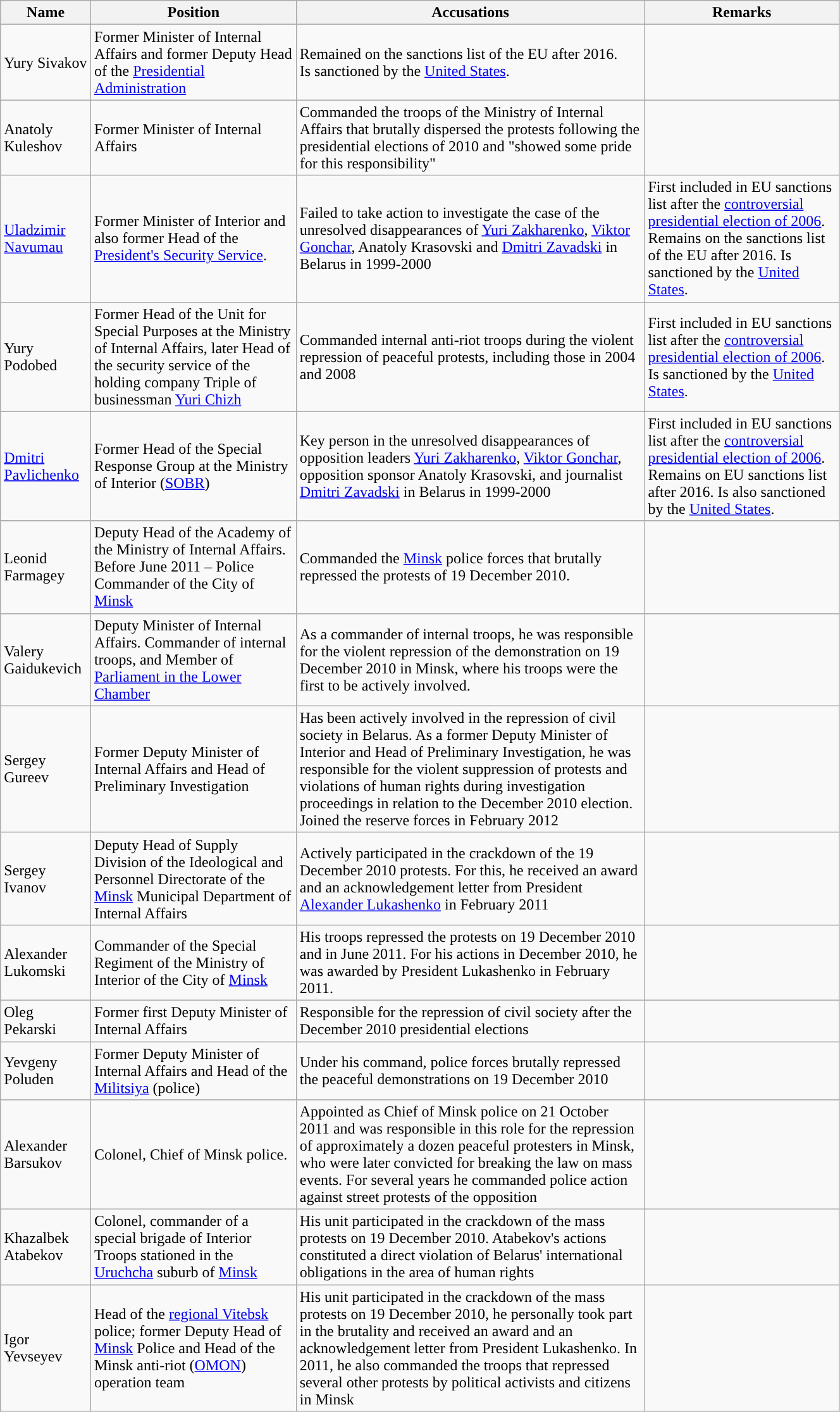<table class="wikitable sortable" style="width: 70%">
<tr>
<th>Name</th>
<th>Position</th>
<th>Accusations</th>
<th>Remarks</th>
</tr>
<tr>
<td>Yury Sivakov</td>
<td>Former Minister of Internal Affairs and former Deputy Head of the <a href='#'>Presidential Administration</a></td>
<td Orchestrated the unresolved disappearances of Yuri Zakharenko, Viktor Gonchar, Anatoly Krasovski and Dmitri Zavadski in  Belarus in 1999-2000.>Remained on the sanctions list of the EU after 2016.<br>Is sanctioned by the <a href='#'>United States</a>.</td>
<td></td>
</tr>
<tr>
<td>Anatoly Kuleshov</td>
<td>Former Minister of Internal Affairs</td>
<td>Commanded the troops of the Ministry of Internal Affairs that brutally dispersed the protests following the presidential elections of 2010 and "showed some pride for this responsibility"</td>
<td></td>
</tr>
<tr>
<td><a href='#'>Uladzimir Navumau</a></td>
<td>Former Minister of Interior and also former Head of the <a href='#'>President's Security Service</a>.</td>
<td>Failed to take action to investigate the case  of the unresolved disappearances of <a href='#'>Yuri Zakharenko</a>, <a href='#'>Viktor Gonchar</a>, Anatoly  Krasovski and <a href='#'>Dmitri Zavadski</a> in Belarus in 1999-2000</td>
<td>First included in EU sanctions list after the <a href='#'>controversial presidential election of 2006</a>. Remains on the sanctions list of the EU after 2016. Is sanctioned by the <a href='#'>United States</a>.</td>
</tr>
<tr>
<td>Yury Podobed</td>
<td>Former Head of the Unit for Special Purposes at the Ministry of Internal Affairs, later Head of the security service of the holding company Triple of businessman <a href='#'>Yuri Chizh</a></td>
<td>Commanded internal anti-riot troops during the violent repression of peaceful protests, including those in 2004 and 2008</td>
<td>First included in EU sanctions list after the <a href='#'>controversial presidential election of 2006</a>. Is sanctioned by the <a href='#'>United States</a>.</td>
</tr>
<tr>
<td><a href='#'>Dmitri Pavlichenko</a></td>
<td>Former Head of the Special Response Group at the Ministry of Interior (<a href='#'>SOBR</a>)</td>
<td>Key person in the unresolved disappearances of opposition leaders <a href='#'>Yuri Zakharenko</a>, <a href='#'>Viktor Gonchar</a>, opposition sponsor Anatoly Krasovski, and journalist <a href='#'>Dmitri Zavadski</a> in  Belarus in 1999-2000</td>
<td>First included in EU sanctions list after the <a href='#'>controversial presidential election of 2006</a>. Remains on EU sanctions list after 2016. Is also sanctioned by the <a href='#'>United States</a>.</td>
</tr>
<tr>
<td>Leonid Farmagey</td>
<td>Deputy Head of the Academy of the Ministry of Internal Affairs. Before June 2011 – Police Commander of the City of <a href='#'>Minsk</a></td>
<td>Commanded the <a href='#'>Minsk</a> police forces that brutally repressed the protests of 19 December 2010.</td>
<td></td>
</tr>
<tr>
<td>Valery Gaidukevich</td>
<td>Deputy Minister of Internal Affairs. Commander of  internal troops, and Member of <a href='#'>Parliament in the Lower Chamber</a></td>
<td>As a commander of internal troops, he was responsible for the violent repression of the demonstration on 19 December 2010 in Minsk, where his troops were the first to be actively involved.</td>
<td></td>
</tr>
<tr>
<td>Sergey Gureev</td>
<td>Former Deputy Minister of Internal Affairs and Head of Preliminary Investigation</td>
<td>Has been actively involved in the repression of civil society in Belarus. As a former Deputy Minister of Interior and Head of Preliminary Investigation, he was responsible for the violent suppression  of protests and violations of human rights during investigation proceedings in relation to the December 2010 election. Joined the reserve forces in February 2012</td>
<td></td>
</tr>
<tr>
<td>Sergey Ivanov</td>
<td>Deputy Head of Supply Division of the Ideological and Personnel Directorate of the <a href='#'>Minsk</a> Municipal Department of Internal Affairs</td>
<td>Actively participated in the crackdown of the 19 December 2010 protests. For this, he received an award and an acknowledgement letter from President <a href='#'>Alexander Lukashenko</a> in February 2011</td>
<td></td>
</tr>
<tr>
<td>Alexander Lukomski</td>
<td>Commander of the Special Regiment of the  Ministry of Interior of the City of <a href='#'>Minsk</a></td>
<td>His troops repressed the protests on 19 December 2010 and in June 2011. For his actions in December 2010, he was awarded by President Lukashenko in February 2011.</td>
<td></td>
</tr>
<tr>
<td>Oleg Pekarski</td>
<td>Former first Deputy Minister of Internal Affairs</td>
<td>Responsible for the repression of civil society after the December 2010 presidential elections</td>
<td></td>
</tr>
<tr>
<td>Yevgeny Poluden</td>
<td>Former Deputy Minister of Internal Affairs and Head of the <a href='#'>Militsiya</a> (police)</td>
<td>Under his command, police forces brutally repressed the peaceful demonstrations on 19 December 2010</td>
<td></td>
</tr>
<tr>
<td>Alexander Barsukov</td>
<td>Colonel, Chief of Minsk police.</td>
<td>Appointed as Chief of Minsk police on 21 October 2011 and was responsible in this role for the repression of approximately a dozen peaceful protesters in Minsk, who were later convicted for breaking the law on mass events. For several years he commanded police action against street protests of the opposition</td>
<td></td>
</tr>
<tr>
<td>Khazalbek Atabekov</td>
<td>Colonel, commander of a special brigade of Interior Troops stationed in the <a href='#'>Uruchcha</a> suburb of <a href='#'>Minsk</a></td>
<td>His unit participated in the crackdown of the mass protests on 19 December 2010. Atabekov's actions constituted a direct violation of Belarus' international obligations in the area of human rights</td>
<td></td>
</tr>
<tr>
<td>Igor Yevseyev</td>
<td>Head of the <a href='#'>regional Vitebsk</a> police; former Deputy Head of <a href='#'>Minsk</a> Police and Head of the Minsk anti-riot (<a href='#'>OMON</a>) operation  team</td>
<td>His unit participated in the crackdown of the mass protests on 19 December 2010, he personally took part in the brutality and received an award and an acknowledgement letter from President Lukashenko. In 2011, he also commanded the troops that repressed several other protests by political activists and citizens in Minsk</td>
<td></td>
</tr>
</table>
